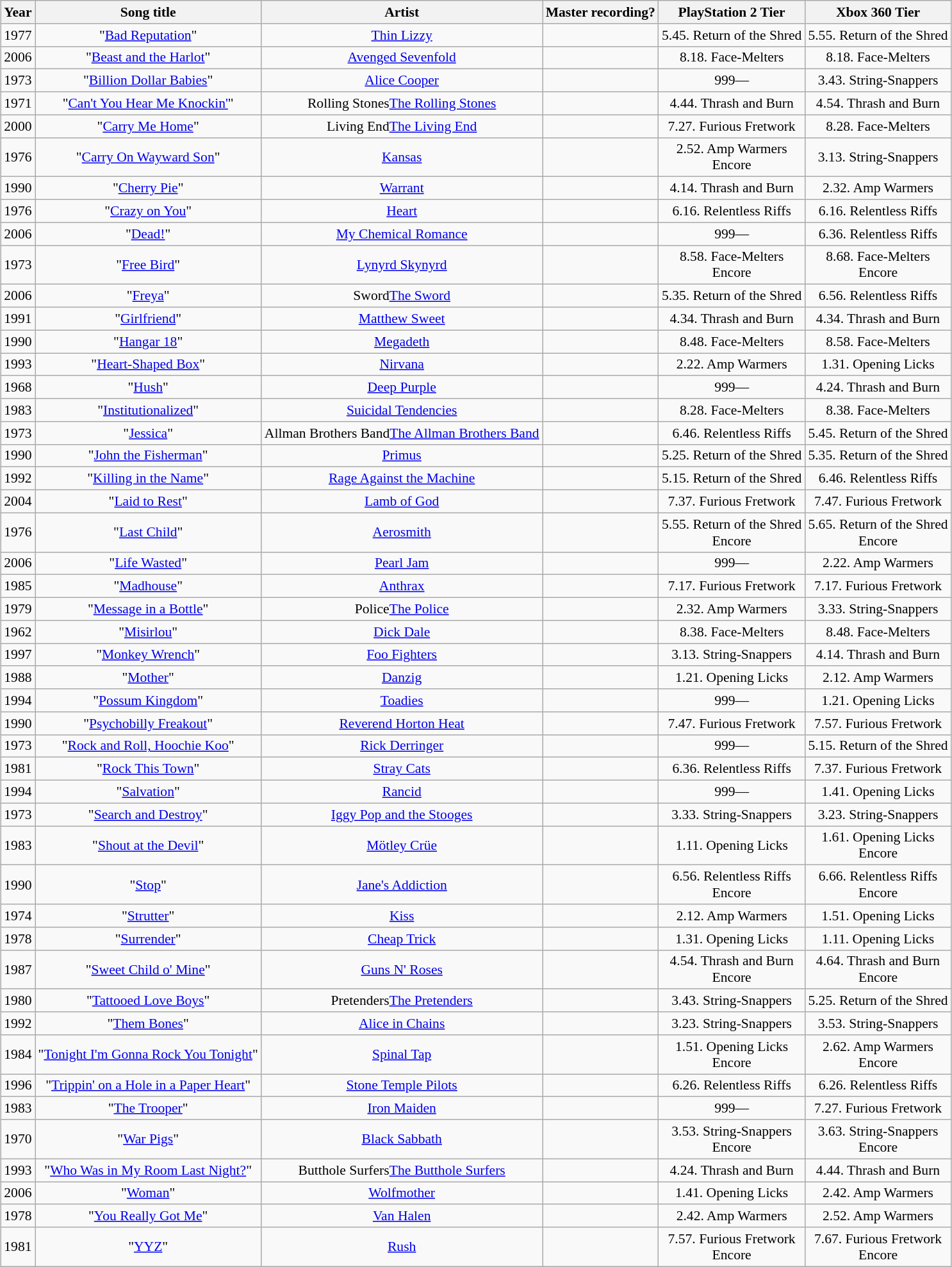<table class="wikitable sortable" style="font-size:90%; text-align:center; margin: 5px;">
<tr>
<th scope="col" width:70px;">Year</th>
<th scope="col" width:225px;">Song title</th>
<th scope="col" width:225px;">Artist</th>
<th scope="col" width:150px;">Master recording?</th>
<th scope="col" width:150px;">PlayStation 2 Tier</th>
<th scope="col" width:150px;">Xbox 360 Tier</th>
</tr>
<tr>
<td scope="row">1977</td>
<td>"<a href='#'>Bad Reputation</a>"</td>
<td><a href='#'>Thin Lizzy</a></td>
<td></td>
<td><span>5.4</span>5. Return of the Shred</td>
<td><span>5.5</span>5. Return of the Shred</td>
</tr>
<tr>
<td scope="row">2006</td>
<td>"<a href='#'>Beast and the Harlot</a>"</td>
<td><a href='#'>Avenged Sevenfold</a></td>
<td></td>
<td><span>8.1</span>8. Face-Melters</td>
<td><span>8.1</span>8. Face-Melters</td>
</tr>
<tr>
<td scope="row">1973</td>
<td>"<a href='#'>Billion Dollar Babies</a>"</td>
<td><a href='#'>Alice Cooper</a></td>
<td></td>
<td><span>999</span>—</td>
<td><span>3.4</span>3. String-Snappers</td>
</tr>
<tr>
<td scope="row">1971</td>
<td>"<a href='#'>Can't You Hear Me Knockin'</a>"</td>
<td><span>Rolling Stones</span><a href='#'>The Rolling Stones</a></td>
<td></td>
<td><span>4.4</span>4. Thrash and Burn</td>
<td><span>4.5</span>4. Thrash and Burn</td>
</tr>
<tr>
<td scope="row">2000</td>
<td>"<a href='#'>Carry Me Home</a>"</td>
<td><span>Living End</span><a href='#'>The Living End</a></td>
<td></td>
<td><span>7.2</span>7. Furious Fretwork</td>
<td><span>8.2</span>8. Face-Melters</td>
</tr>
<tr>
<td scope="row">1976</td>
<td>"<a href='#'>Carry On Wayward Son</a>"</td>
<td><a href='#'>Kansas</a></td>
<td></td>
<td><span>2.5</span>2. Amp Warmers<br>Encore</td>
<td><span>3.1</span>3. String-Snappers</td>
</tr>
<tr>
<td scope="row">1990</td>
<td>"<a href='#'>Cherry Pie</a>"</td>
<td><a href='#'>Warrant</a></td>
<td></td>
<td><span>4.1</span>4. Thrash and Burn</td>
<td><span>2.3</span>2. Amp Warmers</td>
</tr>
<tr>
<td scope="row">1976</td>
<td>"<a href='#'>Crazy on You</a>"</td>
<td><a href='#'>Heart</a></td>
<td></td>
<td><span>6.1</span>6. Relentless Riffs</td>
<td><span>6.1</span>6. Relentless Riffs</td>
</tr>
<tr>
<td scope="row">2006</td>
<td>"<a href='#'>Dead!</a>"</td>
<td><a href='#'>My Chemical Romance</a></td>
<td></td>
<td><span>999</span>—</td>
<td><span>6.3</span>6. Relentless Riffs</td>
</tr>
<tr>
<td scope="row">1973</td>
<td>"<a href='#'>Free Bird</a>"</td>
<td><a href='#'>Lynyrd Skynyrd</a></td>
<td></td>
<td><span>8.5</span>8. Face-Melters<br>Encore</td>
<td><span>8.6</span>8. Face-Melters<br>Encore</td>
</tr>
<tr>
<td scope="row">2006</td>
<td>"<a href='#'>Freya</a>"</td>
<td><span>Sword</span><a href='#'>The Sword</a></td>
<td></td>
<td><span>5.3</span>5. Return of the Shred</td>
<td><span>6.5</span>6. Relentless Riffs</td>
</tr>
<tr>
<td scope="row">1991</td>
<td>"<a href='#'>Girlfriend</a>"</td>
<td><a href='#'>Matthew Sweet</a></td>
<td></td>
<td><span>4.3</span>4. Thrash and Burn</td>
<td><span>4.3</span>4. Thrash and Burn</td>
</tr>
<tr>
<td scope="row">1990</td>
<td>"<a href='#'>Hangar 18</a>"</td>
<td><a href='#'>Megadeth</a></td>
<td></td>
<td><span>8.4</span>8. Face-Melters</td>
<td><span>8.5</span>8. Face-Melters</td>
</tr>
<tr>
<td scope="row">1993</td>
<td>"<a href='#'>Heart-Shaped Box</a>"</td>
<td><a href='#'>Nirvana</a></td>
<td></td>
<td><span>2.2</span>2. Amp Warmers</td>
<td><span>1.3</span>1. Opening Licks</td>
</tr>
<tr>
<td scope="row">1968</td>
<td>"<a href='#'>Hush</a>"</td>
<td><a href='#'>Deep Purple</a></td>
<td></td>
<td><span>999</span>—</td>
<td><span>4.2</span>4. Thrash and Burn</td>
</tr>
<tr>
<td scope="row">1983</td>
<td>"<a href='#'>Institutionalized</a>"</td>
<td><a href='#'>Suicidal Tendencies</a></td>
<td></td>
<td><span>8.2</span>8. Face-Melters</td>
<td><span>8.3</span>8. Face-Melters</td>
</tr>
<tr>
<td scope="row">1973</td>
<td>"<a href='#'>Jessica</a>"</td>
<td><span>Allman Brothers Band</span><a href='#'>The Allman Brothers Band</a></td>
<td></td>
<td><span>6.4</span>6. Relentless Riffs</td>
<td><span>5.4</span>5. Return of the Shred</td>
</tr>
<tr>
<td scope="row">1990</td>
<td>"<a href='#'>John the Fisherman</a>"</td>
<td><a href='#'>Primus</a></td>
<td></td>
<td><span>5.2</span>5. Return of the Shred</td>
<td><span>5.3</span>5. Return of the Shred</td>
</tr>
<tr>
<td scope="row">1992</td>
<td>"<a href='#'>Killing in the Name</a>"</td>
<td><a href='#'>Rage Against the Machine</a></td>
<td></td>
<td><span>5.1</span>5. Return of the Shred</td>
<td><span>6.4</span>6. Relentless Riffs</td>
</tr>
<tr>
<td scope="row">2004</td>
<td>"<a href='#'>Laid to Rest</a>"</td>
<td><a href='#'>Lamb of God</a></td>
<td></td>
<td><span>7.3</span>7. Furious Fretwork</td>
<td><span>7.4</span>7. Furious Fretwork</td>
</tr>
<tr>
<td scope="row">1976</td>
<td>"<a href='#'>Last Child</a>"</td>
<td><a href='#'>Aerosmith</a></td>
<td></td>
<td><span>5.5</span>5. Return of the Shred<br>Encore</td>
<td><span>5.6</span>5. Return of the Shred<br>Encore</td>
</tr>
<tr>
<td scope="row">2006</td>
<td>"<a href='#'>Life Wasted</a>"</td>
<td><a href='#'>Pearl Jam</a></td>
<td></td>
<td><span>999</span>—</td>
<td><span>2.2</span>2. Amp Warmers</td>
</tr>
<tr>
<td scope="row">1985</td>
<td>"<a href='#'>Madhouse</a>"</td>
<td><a href='#'>Anthrax</a></td>
<td></td>
<td><span>7.1</span>7. Furious Fretwork</td>
<td><span>7.1</span>7. Furious Fretwork</td>
</tr>
<tr>
<td scope="row">1979</td>
<td>"<a href='#'>Message in a Bottle</a>"</td>
<td><span>Police</span><a href='#'>The Police</a></td>
<td></td>
<td><span>2.3</span>2. Amp Warmers</td>
<td><span>3.3</span>3. String-Snappers</td>
</tr>
<tr>
<td scope="row">1962</td>
<td>"<a href='#'>Misirlou</a>"</td>
<td><a href='#'>Dick Dale</a></td>
<td></td>
<td><span>8.3</span>8. Face-Melters</td>
<td><span>8.4</span>8. Face-Melters</td>
</tr>
<tr>
<td scope="row">1997</td>
<td>"<a href='#'>Monkey Wrench</a>"</td>
<td><a href='#'>Foo Fighters</a></td>
<td></td>
<td><span>3.1</span>3. String-Snappers</td>
<td><span>4.1</span>4. Thrash and Burn</td>
</tr>
<tr>
<td scope="row">1988</td>
<td>"<a href='#'>Mother</a>"</td>
<td><a href='#'>Danzig</a></td>
<td></td>
<td><span>1.2</span>1. Opening Licks</td>
<td><span>2.1</span>2. Amp Warmers</td>
</tr>
<tr>
<td scope="row">1994</td>
<td>"<a href='#'>Possum Kingdom</a>"</td>
<td><a href='#'>Toadies</a></td>
<td></td>
<td><span>999</span>—</td>
<td><span>1.2</span>1. Opening Licks</td>
</tr>
<tr>
<td scope="row">1990</td>
<td>"<a href='#'>Psychobilly Freakout</a>"</td>
<td><a href='#'>Reverend Horton Heat</a></td>
<td></td>
<td><span>7.4</span>7. Furious Fretwork</td>
<td><span>7.5</span>7. Furious Fretwork</td>
</tr>
<tr>
<td scope="row">1973</td>
<td>"<a href='#'>Rock and Roll, Hoochie Koo</a>"</td>
<td><a href='#'>Rick Derringer</a></td>
<td></td>
<td><span>999</span>—</td>
<td><span>5.1</span>5. Return of the Shred</td>
</tr>
<tr>
<td scope="row">1981</td>
<td>"<a href='#'>Rock This Town</a>"</td>
<td><a href='#'>Stray Cats</a></td>
<td></td>
<td><span>6.3</span>6. Relentless Riffs</td>
<td><span>7.3</span>7. Furious Fretwork</td>
</tr>
<tr>
<td scope="row">1994</td>
<td>"<a href='#'>Salvation</a>"</td>
<td><a href='#'>Rancid</a></td>
<td></td>
<td><span>999</span>—</td>
<td><span>1.4</span>1. Opening Licks</td>
</tr>
<tr>
<td scope="row">1973</td>
<td>"<a href='#'>Search and Destroy</a>"</td>
<td><a href='#'>Iggy Pop and the Stooges</a></td>
<td></td>
<td><span>3.3</span>3. String-Snappers</td>
<td><span>3.2</span>3. String-Snappers</td>
</tr>
<tr>
<td scope="row">1983</td>
<td>"<a href='#'>Shout at the Devil</a>"</td>
<td><a href='#'>Mötley Crüe</a></td>
<td></td>
<td><span>1.1</span>1. Opening Licks</td>
<td><span>1.6</span>1. Opening Licks<br>Encore</td>
</tr>
<tr>
<td scope="row">1990</td>
<td>"<a href='#'>Stop</a>"</td>
<td><a href='#'>Jane's Addiction</a></td>
<td></td>
<td><span>6.5</span>6. Relentless Riffs<br>Encore</td>
<td><span>6.6</span>6. Relentless Riffs<br>Encore</td>
</tr>
<tr>
<td scope="row">1974</td>
<td>"<a href='#'>Strutter</a>"</td>
<td><a href='#'>Kiss</a></td>
<td></td>
<td><span>2.1</span>2. Amp Warmers</td>
<td><span>1.5</span>1. Opening Licks</td>
</tr>
<tr>
<td scope="row">1978</td>
<td>"<a href='#'>Surrender</a>"</td>
<td><a href='#'>Cheap Trick</a></td>
<td></td>
<td><span>1.3</span>1. Opening Licks</td>
<td><span>1.1</span>1. Opening Licks</td>
</tr>
<tr>
<td scope="row">1987</td>
<td>"<a href='#'>Sweet Child o' Mine</a>"</td>
<td><a href='#'>Guns N' Roses</a></td>
<td></td>
<td><span>4.5</span>4. Thrash and Burn<br>Encore</td>
<td><span>4.6</span>4. Thrash and Burn<br>Encore</td>
</tr>
<tr>
<td scope="row">1980</td>
<td>"<a href='#'>Tattooed Love Boys</a>"</td>
<td><span>Pretenders</span><a href='#'>The Pretenders</a></td>
<td></td>
<td><span>3.4</span>3. String-Snappers</td>
<td><span>5.2</span>5. Return of the Shred</td>
</tr>
<tr>
<td scope="row">1992</td>
<td>"<a href='#'>Them Bones</a>"</td>
<td><a href='#'>Alice in Chains</a></td>
<td></td>
<td><span>3.2</span>3. String-Snappers</td>
<td><span>3.5</span>3. String-Snappers</td>
</tr>
<tr>
<td scope="row">1984</td>
<td>"<a href='#'>Tonight I'm Gonna Rock You Tonight</a>"</td>
<td><a href='#'>Spinal Tap</a></td>
<td></td>
<td><span>1.5</span>1. Opening Licks<br>Encore</td>
<td><span>2.6</span>2. Amp Warmers<br>Encore</td>
</tr>
<tr>
<td scope="row">1996</td>
<td>"<a href='#'>Trippin' on a Hole in a Paper Heart</a>"</td>
<td><a href='#'>Stone Temple Pilots</a></td>
<td></td>
<td><span>6.2</span>6. Relentless Riffs</td>
<td><span>6.2</span>6. Relentless Riffs</td>
</tr>
<tr>
<td scope="row">1983</td>
<td>"<a href='#'>The Trooper</a>"</td>
<td><a href='#'>Iron Maiden</a></td>
<td></td>
<td><span>999</span>—</td>
<td><span>7.2</span>7. Furious Fretwork</td>
</tr>
<tr>
<td scope="row">1970</td>
<td>"<a href='#'>War Pigs</a>"</td>
<td><a href='#'>Black Sabbath</a></td>
<td></td>
<td><span>3.5</span>3. String-Snappers<br>Encore</td>
<td><span>3.6</span>3. String-Snappers<br>Encore</td>
</tr>
<tr>
<td scope="row">1993</td>
<td>"<a href='#'>Who Was in My Room Last Night?</a>"</td>
<td><span>Butthole Surfers</span><a href='#'>The Butthole Surfers</a></td>
<td></td>
<td><span>4.2</span>4. Thrash and Burn</td>
<td><span>4.4</span>4. Thrash and Burn</td>
</tr>
<tr>
<td scope="row">2006</td>
<td>"<a href='#'>Woman</a>"</td>
<td><a href='#'>Wolfmother</a></td>
<td></td>
<td><span>1.4</span>1. Opening Licks</td>
<td><span>2.4</span>2. Amp Warmers</td>
</tr>
<tr>
<td scope="row">1978</td>
<td>"<a href='#'>You Really Got Me</a>"</td>
<td><a href='#'>Van Halen</a></td>
<td></td>
<td><span>2.4</span>2. Amp Warmers</td>
<td><span>2.5</span>2. Amp Warmers</td>
</tr>
<tr>
<td scope="row">1981</td>
<td>"<a href='#'>YYZ</a>"</td>
<td><a href='#'>Rush</a></td>
<td></td>
<td><span>7.5</span>7. Furious Fretwork<br>Encore</td>
<td><span>7.6</span>7. Furious Fretwork<br>Encore</td>
</tr>
</table>
